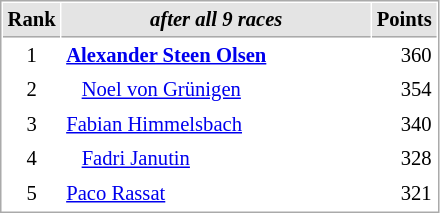<table cellspacing="1" cellpadding="3" style="border:1px solid #aaa; font-size:86%;">
<tr style="background:#e4e4e4;">
<th style="border-bottom:1px solid #aaa; width:10px;">Rank</th>
<th style="border-bottom:1px solid #aaa; width:200px; white-space:nowrap;"><em>after all 9 races</em></th>
<th style="border-bottom:1px solid #aaa; width:20px;">Points</th>
</tr>
<tr>
<td style="text-align:center;">1</td>
<td><strong> <a href='#'>Alexander Steen Olsen</a></strong></td>
<td align="right">360</td>
</tr>
<tr>
<td style="text-align:center;">2</td>
<td>   <a href='#'>Noel von Grünigen</a></td>
<td align="right">354</td>
</tr>
<tr>
<td style="text-align:center;">3</td>
<td> <a href='#'>Fabian Himmelsbach</a></td>
<td align="right">340</td>
</tr>
<tr>
<td style="text-align:center;">4</td>
<td>   <a href='#'>Fadri Janutin</a></td>
<td align="right">328</td>
</tr>
<tr>
<td style="text-align:center;">5</td>
<td> <a href='#'>Paco Rassat</a></td>
<td align="right">321</td>
</tr>
</table>
